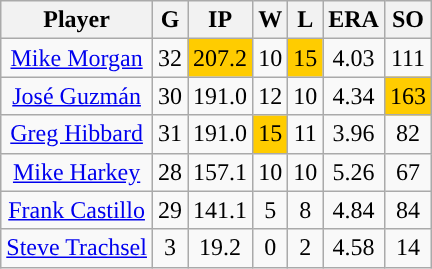<table class="wikitable sortable" style="text-align:center">
<tr>
<th>Player</th>
<th>G</th>
<th>IP</th>
<th>W</th>
<th>L</th>
<th>ERA</th>
<th>SO</th>
</tr>
<tr>
<td><a href='#'>Mike Morgan</a></td>
<td>32</td>
<td style="background:#fc0;">207.2</td>
<td>10</td>
<td style="background:#fc0;">15</td>
<td>4.03</td>
<td>111</td>
</tr>
<tr>
<td><a href='#'>José Guzmán</a></td>
<td>30</td>
<td>191.0</td>
<td>12</td>
<td>10</td>
<td>4.34</td>
<td style="background:#fc0;">163</td>
</tr>
<tr>
<td><a href='#'>Greg Hibbard</a></td>
<td>31</td>
<td>191.0</td>
<td style="background:#fc0;">15</td>
<td>11</td>
<td>3.96</td>
<td>82</td>
</tr>
<tr>
<td><a href='#'>Mike Harkey</a></td>
<td>28</td>
<td>157.1</td>
<td>10</td>
<td>10</td>
<td>5.26</td>
<td>67</td>
</tr>
<tr>
<td><a href='#'>Frank Castillo</a></td>
<td>29</td>
<td>141.1</td>
<td>5</td>
<td>8</td>
<td>4.84</td>
<td>84</td>
</tr>
<tr>
<td><a href='#'>Steve Trachsel</a></td>
<td>3</td>
<td>19.2</td>
<td>0</td>
<td>2</td>
<td>4.58</td>
<td>14</td>
</tr>
</table>
